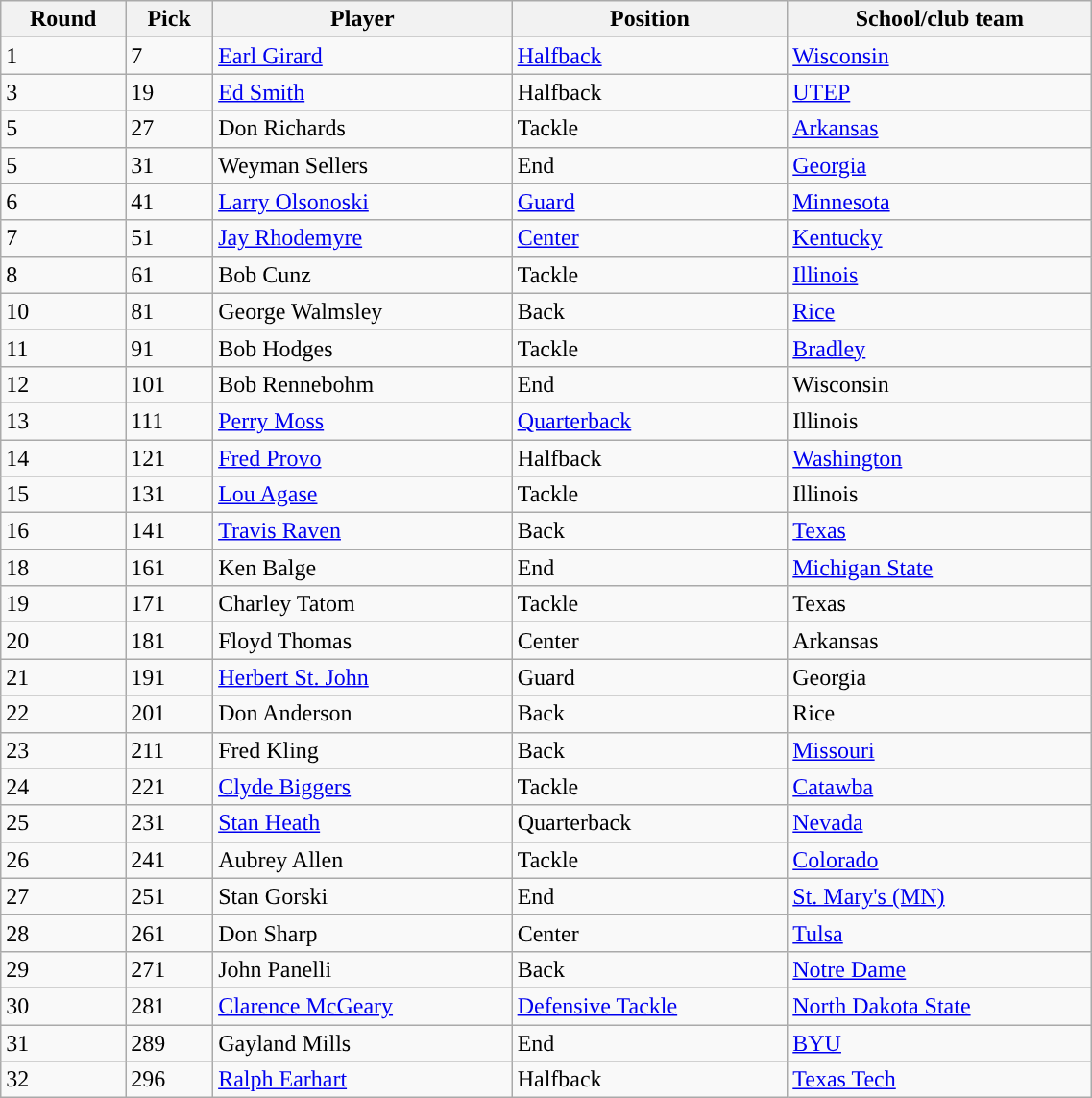<table class="wikitable sortable sortable"; width=60%>
<tr>
<th>Round</th>
<th>Pick</th>
<th>Player</th>
<th>Position</th>
<th>School/club team</th>
</tr>
<tr>
<td>1</td>
<td>7</td>
<td><a href='#'>Earl Girard</a></td>
<td><a href='#'>Halfback</a></td>
<td><a href='#'>Wisconsin</a></td>
</tr>
<tr>
<td>3</td>
<td>19</td>
<td><a href='#'>Ed Smith</a></td>
<td>Halfback</td>
<td><a href='#'>UTEP</a></td>
</tr>
<tr>
<td>5</td>
<td>27</td>
<td>Don Richards</td>
<td>Tackle</td>
<td><a href='#'>Arkansas</a></td>
</tr>
<tr>
<td>5</td>
<td>31</td>
<td>Weyman Sellers</td>
<td>End</td>
<td><a href='#'>Georgia</a></td>
</tr>
<tr>
<td>6</td>
<td>41</td>
<td><a href='#'>Larry Olsonoski</a></td>
<td><a href='#'>Guard</a></td>
<td><a href='#'>Minnesota</a></td>
</tr>
<tr>
<td>7</td>
<td>51</td>
<td><a href='#'>Jay Rhodemyre</a></td>
<td><a href='#'>Center</a></td>
<td><a href='#'>Kentucky</a></td>
</tr>
<tr>
<td>8</td>
<td>61</td>
<td>Bob Cunz</td>
<td>Tackle</td>
<td><a href='#'>Illinois</a></td>
</tr>
<tr>
<td>10</td>
<td>81</td>
<td>George Walmsley</td>
<td>Back</td>
<td><a href='#'>Rice</a></td>
</tr>
<tr>
<td>11</td>
<td>91</td>
<td>Bob Hodges</td>
<td>Tackle</td>
<td><a href='#'>Bradley</a></td>
</tr>
<tr>
<td>12</td>
<td>101</td>
<td>Bob Rennebohm</td>
<td>End</td>
<td>Wisconsin</td>
</tr>
<tr>
<td>13</td>
<td>111</td>
<td><a href='#'>Perry Moss</a></td>
<td><a href='#'>Quarterback</a></td>
<td>Illinois</td>
</tr>
<tr>
<td>14</td>
<td>121</td>
<td><a href='#'>Fred Provo</a></td>
<td>Halfback</td>
<td><a href='#'>Washington</a></td>
</tr>
<tr>
<td>15</td>
<td>131</td>
<td><a href='#'>Lou Agase</a></td>
<td>Tackle</td>
<td>Illinois</td>
</tr>
<tr>
<td>16</td>
<td>141</td>
<td><a href='#'>Travis Raven</a></td>
<td>Back</td>
<td><a href='#'>Texas</a></td>
</tr>
<tr>
<td>18</td>
<td>161</td>
<td>Ken Balge</td>
<td>End</td>
<td><a href='#'>Michigan State</a></td>
</tr>
<tr>
<td>19</td>
<td>171</td>
<td>Charley Tatom</td>
<td>Tackle</td>
<td>Texas</td>
</tr>
<tr>
<td>20</td>
<td>181</td>
<td>Floyd Thomas</td>
<td>Center</td>
<td>Arkansas</td>
</tr>
<tr>
<td>21</td>
<td>191</td>
<td><a href='#'>Herbert St. John</a></td>
<td>Guard</td>
<td>Georgia</td>
</tr>
<tr>
<td>22</td>
<td>201</td>
<td>Don Anderson</td>
<td>Back</td>
<td>Rice</td>
</tr>
<tr>
<td>23</td>
<td>211</td>
<td>Fred Kling</td>
<td>Back</td>
<td><a href='#'>Missouri</a></td>
</tr>
<tr>
<td>24</td>
<td>221</td>
<td><a href='#'>Clyde Biggers</a></td>
<td>Tackle</td>
<td><a href='#'>Catawba</a></td>
</tr>
<tr>
<td>25</td>
<td>231</td>
<td><a href='#'>Stan Heath</a></td>
<td>Quarterback</td>
<td><a href='#'>Nevada</a></td>
</tr>
<tr>
<td>26</td>
<td>241</td>
<td>Aubrey Allen</td>
<td>Tackle</td>
<td><a href='#'>Colorado</a></td>
</tr>
<tr>
<td>27</td>
<td>251</td>
<td>Stan Gorski</td>
<td>End</td>
<td><a href='#'>St. Mary's (MN)</a></td>
</tr>
<tr>
<td>28</td>
<td>261</td>
<td>Don Sharp</td>
<td>Center</td>
<td><a href='#'>Tulsa</a></td>
</tr>
<tr>
<td>29</td>
<td>271</td>
<td>John Panelli</td>
<td>Back</td>
<td><a href='#'>Notre Dame</a></td>
</tr>
<tr>
<td>30</td>
<td>281</td>
<td><a href='#'>Clarence McGeary</a></td>
<td><a href='#'>Defensive Tackle</a></td>
<td><a href='#'>North Dakota State</a></td>
</tr>
<tr>
<td>31</td>
<td>289</td>
<td>Gayland Mills</td>
<td>End</td>
<td><a href='#'>BYU</a></td>
</tr>
<tr>
<td>32</td>
<td>296</td>
<td><a href='#'>Ralph Earhart</a></td>
<td>Halfback</td>
<td><a href='#'>Texas Tech</a></td>
</tr>
</table>
